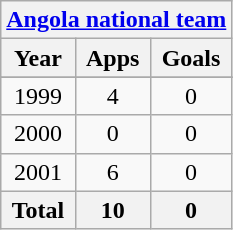<table class="wikitable" style="text-align:center">
<tr>
<th colspan=3><a href='#'>Angola national team</a></th>
</tr>
<tr>
<th>Year</th>
<th>Apps</th>
<th>Goals</th>
</tr>
<tr>
</tr>
<tr>
<td>1999</td>
<td>4</td>
<td>0</td>
</tr>
<tr>
<td>2000</td>
<td>0</td>
<td>0</td>
</tr>
<tr>
<td>2001</td>
<td>6</td>
<td>0</td>
</tr>
<tr>
<th>Total</th>
<th>10</th>
<th>0</th>
</tr>
</table>
